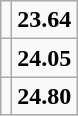<table class="wikitable">
<tr>
<td></td>
<td align=center><strong>23.64</strong></td>
</tr>
<tr>
<td></td>
<td align=center><strong>24.05</strong></td>
</tr>
<tr>
<td></td>
<td align=center><strong>24.80</strong></td>
</tr>
</table>
